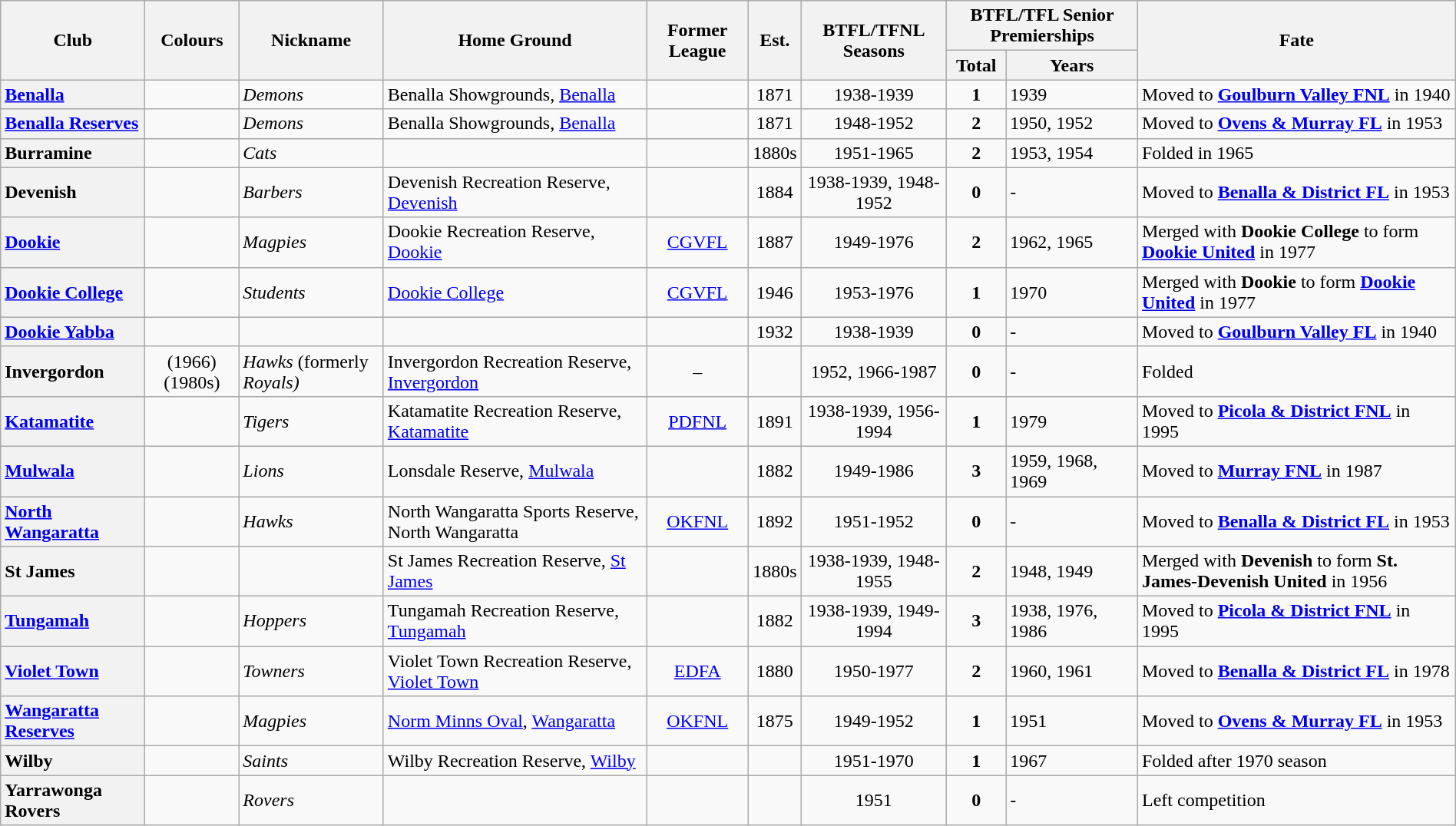<table class="wikitable sortable " style="width:100%; text-align:left;">
<tr>
<th rowspan="2">Club</th>
<th rowspan="2">Colours</th>
<th rowspan="2">Nickname</th>
<th rowspan="2">Home Ground</th>
<th rowspan="2">Former League</th>
<th rowspan="2">Est.</th>
<th rowspan="2">BTFL/TFNL Seasons</th>
<th colspan="2">BTFL/TFL Senior Premierships</th>
<th rowspan="2">Fate</th>
</tr>
<tr>
<th>Total</th>
<th>Years</th>
</tr>
<tr>
<th style="text-align:left"><a href='#'>Benalla</a></th>
<td></td>
<td align="left"><em>Demons</em></td>
<td align="left">Benalla Showgrounds, <a href='#'>Benalla</a></td>
<td align="center"></td>
<td align="center">1871</td>
<td align="center">1938-1939</td>
<td align="center"><strong>1</strong></td>
<td align="left">1939</td>
<td>Moved to <a href='#'><strong>Goulburn Valley FNL</strong></a> in 1940</td>
</tr>
<tr>
<th style="text-align:left"><a href='#'>Benalla Reserves</a></th>
<td></td>
<td align="left"><em>Demons</em></td>
<td align="left">Benalla Showgrounds, <a href='#'>Benalla</a></td>
<td align="center"></td>
<td align="center">1871</td>
<td align="center">1948-1952</td>
<td align="center"><strong>2</strong></td>
<td align="left">1950, 1952</td>
<td>Moved to <a href='#'><strong>Ovens & Murray FL</strong></a> in 1953</td>
</tr>
<tr>
<th style="text-align:left">Burramine</th>
<td></td>
<td><em>Cats</em></td>
<td></td>
<td align="center"></td>
<td align="center">1880s</td>
<td align="center">1951-1965</td>
<td align="center"><strong>2</strong></td>
<td align="left">1953, 1954</td>
<td>Folded in 1965</td>
</tr>
<tr>
<th style="text-align:left">Devenish</th>
<td></td>
<td align="left"><em>Barbers</em></td>
<td align="left">Devenish Recreation Reserve, <a href='#'>Devenish</a></td>
<td align="center"></td>
<td align="center">1884</td>
<td align="center">1938-1939, 1948-1952</td>
<td align="center"><strong>0</strong></td>
<td align="left">-</td>
<td>Moved to <a href='#'><strong>Benalla & District FL</strong></a> in 1953</td>
</tr>
<tr>
<th style="text-align:left"><a href='#'>Dookie</a></th>
<td></td>
<td align="left"><em>Magpies</em></td>
<td align="left">Dookie Recreation Reserve, <a href='#'>Dookie</a></td>
<td align="center"><a href='#'>CGVFL</a></td>
<td align="center">1887</td>
<td align="center">1949-1976</td>
<td align="center"><strong>2</strong></td>
<td align="left">1962, 1965</td>
<td>Merged with <strong>Dookie College</strong> to form <a href='#'><strong>Dookie United</strong></a> in 1977</td>
</tr>
<tr>
<th style="text-align:left"><a href='#'>Dookie College</a></th>
<td align="left"></td>
<td align="left"><em>Students</em></td>
<td align="left"><a href='#'>Dookie College</a></td>
<td align="center"><a href='#'>CGVFL</a></td>
<td align="center">1946</td>
<td align="center">1953-1976</td>
<td align="center"><strong>1</strong></td>
<td align="left">1970</td>
<td>Merged with <strong>Dookie</strong> to form <a href='#'><strong>Dookie United</strong></a> in 1977</td>
</tr>
<tr>
<th style="text-align:left"><a href='#'>Dookie Yabba</a></th>
<td></td>
<td align="left"></td>
<td align="left"></td>
<td align="center"></td>
<td align="center">1932</td>
<td align="center">1938-1939</td>
<td align="center"><strong>0</strong></td>
<td align="left">-</td>
<td>Moved to <a href='#'><strong>Goulburn Valley FL</strong></a> in 1940</td>
</tr>
<tr>
<th style="text-align:left">Invergordon</th>
<td align="center">(1966)(1980s)</td>
<td align="left"><em>Hawks</em> (formerly <em>Royals)</em></td>
<td align="left">Invergordon Recreation Reserve, <a href='#'>Invergordon</a></td>
<td align="center">–</td>
<td align="center"></td>
<td align="center">1952, 1966-1987</td>
<td align="center"><strong>0</strong></td>
<td align="left">-</td>
<td>Folded</td>
</tr>
<tr>
<th style="text-align:left"><a href='#'>Katamatite</a></th>
<td></td>
<td align="left"><em>Tigers</em></td>
<td align="left">Katamatite Recreation Reserve, <a href='#'>Katamatite</a></td>
<td align="center"><a href='#'>PDFNL</a></td>
<td align="center">1891</td>
<td align="center">1938-1939, 1956-1994</td>
<td align="center"><strong>1</strong></td>
<td align="left">1979</td>
<td>Moved to <a href='#'><strong>Picola & District FNL</strong></a> in 1995</td>
</tr>
<tr>
<th style="text-align:left"><a href='#'>Mulwala</a></th>
<td></td>
<td align="left"><em>Lions</em></td>
<td align="left">Lonsdale Reserve, <a href='#'>Mulwala</a></td>
<td align="center"></td>
<td align="center">1882</td>
<td align="center">1949-1986</td>
<td align="center"><strong>3</strong></td>
<td align="left">1959, 1968, 1969</td>
<td>Moved to <a href='#'><strong>Murray FNL</strong></a> in 1987</td>
</tr>
<tr>
<th style="text-align:left"><a href='#'>North Wangaratta</a></th>
<td></td>
<td align="left"><em>Hawks</em></td>
<td align="left">North Wangaratta Sports Reserve, North Wangaratta</td>
<td align="center"><a href='#'>OKFNL</a></td>
<td align="center">1892</td>
<td align="center">1951-1952</td>
<td align="center"><strong>0</strong></td>
<td align="left">-</td>
<td>Moved to <a href='#'><strong>Benalla & District FL</strong></a> in 1953</td>
</tr>
<tr>
<th style="text-align:left">St James</th>
<td></td>
<td align="left"></td>
<td align="left">St James Recreation Reserve, <a href='#'>St James</a></td>
<td align="center"></td>
<td align="center">1880s</td>
<td align="center">1938-1939, 1948-1955</td>
<td align="center"><strong>2</strong></td>
<td align="left">1948, 1949</td>
<td>Merged with <strong>Devenish</strong> to form <strong>St. James-Devenish United</strong> in 1956</td>
</tr>
<tr>
<th style="text-align:left"><a href='#'>Tungamah</a></th>
<td></td>
<td align="left"><em>Hoppers</em></td>
<td align="left">Tungamah Recreation Reserve, <a href='#'>Tungamah</a></td>
<td align="center"></td>
<td align="center">1882</td>
<td align="center">1938-1939, 1949-1994</td>
<td align="center"><strong>3</strong></td>
<td align="left">1938, 1976, 1986</td>
<td>Moved to <a href='#'><strong>Picola & District FNL</strong></a> in 1995</td>
</tr>
<tr>
<th style="text-align:left"><a href='#'>Violet Town</a></th>
<td></td>
<td><em>Towners</em></td>
<td>Violet Town Recreation Reserve, <a href='#'>Violet Town</a></td>
<td align="center"><a href='#'>EDFA</a></td>
<td align="center">1880</td>
<td align="center">1950-1977</td>
<td align="center"><strong>2</strong></td>
<td align="left">1960, 1961</td>
<td>Moved to <a href='#'><strong>Benalla & District FL</strong></a> in 1978</td>
</tr>
<tr>
<th style="text-align:left"><a href='#'>Wangaratta Reserves</a></th>
<td></td>
<td align="left"><em>Magpies</em></td>
<td align="left"><a href='#'>Norm Minns Oval</a>, <a href='#'>Wangaratta</a></td>
<td align="center"><a href='#'>OKFNL</a></td>
<td align="center">1875</td>
<td align="center">1949-1952</td>
<td align="center"><strong>1</strong></td>
<td align="left">1951</td>
<td>Moved to <a href='#'><strong>Ovens & Murray FL</strong></a> in 1953</td>
</tr>
<tr>
<th style="text-align:left">Wilby</th>
<td></td>
<td align="left"><em>Saints</em></td>
<td align="left">Wilby Recreation Reserve, <a href='#'>Wilby</a></td>
<td align="center"></td>
<td></td>
<td align="center">1951-1970</td>
<td align="center"><strong>1</strong></td>
<td align="left">1967</td>
<td>Folded after 1970 season</td>
</tr>
<tr>
<th style="text-align:left">Yarrawonga Rovers</th>
<td></td>
<td><em>Rovers</em></td>
<td></td>
<td></td>
<td></td>
<td align="center">1951</td>
<td align="center"><strong>0</strong></td>
<td align="left">-</td>
<td>Left competition</td>
</tr>
</table>
